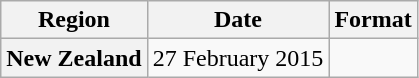<table class="wikitable plainrowheaders">
<tr>
<th>Region</th>
<th>Date</th>
<th>Format</th>
</tr>
<tr>
<th scope="row">New Zealand</th>
<td>27 February 2015</td>
<td></td>
</tr>
</table>
